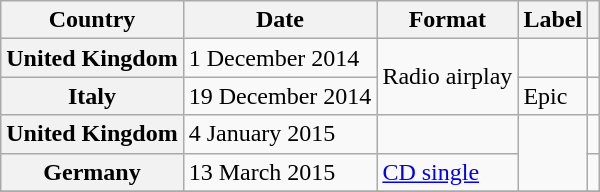<table class="wikitable plainrowheaders">
<tr>
<th>Country</th>
<th>Date</th>
<th>Format</th>
<th>Label</th>
<th></th>
</tr>
<tr>
<th scope="row">United Kingdom</th>
<td>1 December 2014</td>
<td rowspan="2">Radio airplay</td>
<td></td>
<td align="center"></td>
</tr>
<tr>
<th scope="row">Italy</th>
<td>19 December 2014</td>
<td>Epic</td>
<td align="center"></td>
</tr>
<tr>
<th scope="row">United Kingdom</th>
<td>4 January 2015</td>
<td></td>
<td rowspan="2"></td>
<td align="center"></td>
</tr>
<tr>
<th scope="row">Germany</th>
<td>13 March 2015</td>
<td><a href='#'>CD single</a></td>
<td align="center"></td>
</tr>
<tr>
</tr>
</table>
